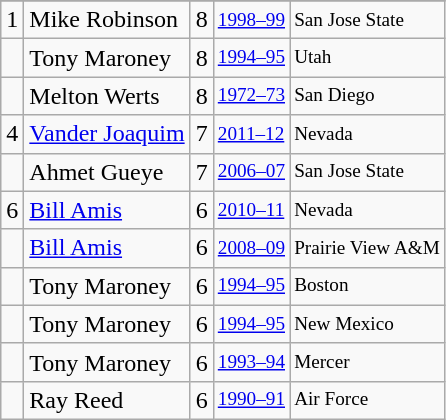<table class="wikitable">
<tr>
</tr>
<tr>
<td>1</td>
<td>Mike Robinson</td>
<td>8</td>
<td style="font-size:80%;"><a href='#'>1998–99</a></td>
<td style="font-size:80%;">San Jose State</td>
</tr>
<tr>
<td></td>
<td>Tony Maroney</td>
<td>8</td>
<td style="font-size:80%;"><a href='#'>1994–95</a></td>
<td style="font-size:80%;">Utah</td>
</tr>
<tr>
<td></td>
<td>Melton Werts</td>
<td>8</td>
<td style="font-size:80%;"><a href='#'>1972–73</a></td>
<td style="font-size:80%;">San Diego</td>
</tr>
<tr>
<td>4</td>
<td><a href='#'>Vander Joaquim</a></td>
<td>7</td>
<td style="font-size:80%;"><a href='#'>2011–12</a></td>
<td style="font-size:80%;">Nevada</td>
</tr>
<tr>
<td></td>
<td>Ahmet Gueye</td>
<td>7</td>
<td style="font-size:80%;"><a href='#'>2006–07</a></td>
<td style="font-size:80%;">San Jose State</td>
</tr>
<tr>
<td>6</td>
<td><a href='#'>Bill Amis</a></td>
<td>6</td>
<td style="font-size:80%;"><a href='#'>2010–11</a></td>
<td style="font-size:80%;">Nevada</td>
</tr>
<tr>
<td></td>
<td><a href='#'>Bill Amis</a></td>
<td>6</td>
<td style="font-size:80%;"><a href='#'>2008–09</a></td>
<td style="font-size:80%;">Prairie View A&M</td>
</tr>
<tr>
<td></td>
<td>Tony Maroney</td>
<td>6</td>
<td style="font-size:80%;"><a href='#'>1994–95</a></td>
<td style="font-size:80%;">Boston</td>
</tr>
<tr>
<td></td>
<td>Tony Maroney</td>
<td>6</td>
<td style="font-size:80%;"><a href='#'>1994–95</a></td>
<td style="font-size:80%;">New Mexico</td>
</tr>
<tr>
<td></td>
<td>Tony Maroney</td>
<td>6</td>
<td style="font-size:80%;"><a href='#'>1993–94</a></td>
<td style="font-size:80%;">Mercer</td>
</tr>
<tr>
<td></td>
<td>Ray Reed</td>
<td>6</td>
<td style="font-size:80%;"><a href='#'>1990–91</a></td>
<td style="font-size:80%;">Air Force</td>
</tr>
</table>
